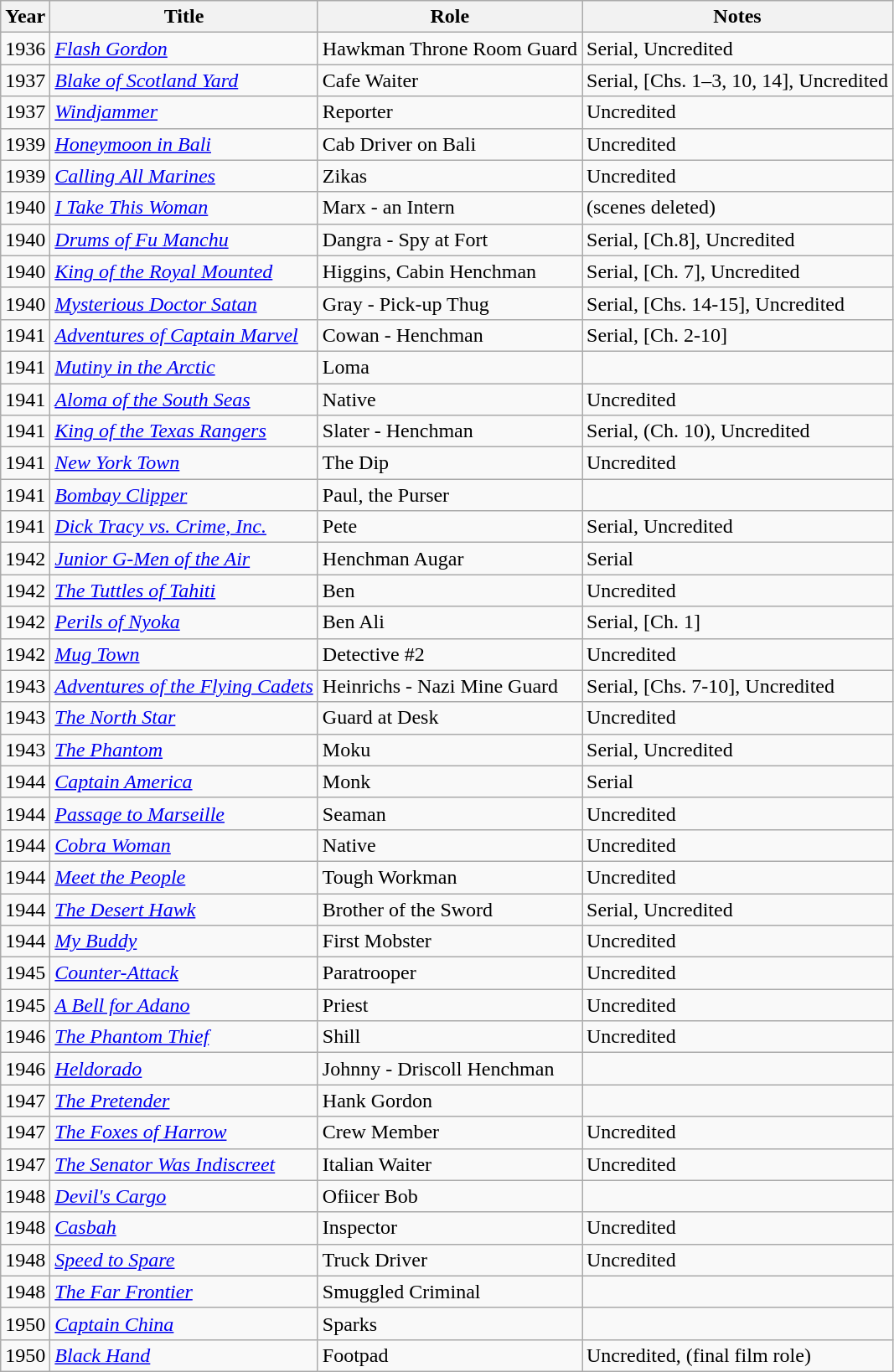<table class="wikitable">
<tr>
<th>Year</th>
<th>Title</th>
<th>Role</th>
<th>Notes</th>
</tr>
<tr>
<td>1936</td>
<td><em><a href='#'>Flash Gordon</a></em></td>
<td>Hawkman Throne Room Guard</td>
<td>Serial, Uncredited</td>
</tr>
<tr>
<td>1937</td>
<td><em><a href='#'>Blake of Scotland Yard</a></em></td>
<td>Cafe Waiter</td>
<td>Serial, [Chs. 1–3, 10, 14], Uncredited</td>
</tr>
<tr>
<td>1937</td>
<td><em><a href='#'>Windjammer</a></em></td>
<td>Reporter</td>
<td>Uncredited</td>
</tr>
<tr>
<td>1939</td>
<td><em><a href='#'>Honeymoon in Bali</a></em></td>
<td>Cab Driver on Bali</td>
<td>Uncredited</td>
</tr>
<tr>
<td>1939</td>
<td><em><a href='#'>Calling All Marines</a></em></td>
<td>Zikas</td>
<td>Uncredited</td>
</tr>
<tr>
<td>1940</td>
<td><em><a href='#'>I Take This Woman</a></em></td>
<td>Marx - an Intern</td>
<td>(scenes deleted)</td>
</tr>
<tr>
<td>1940</td>
<td><em><a href='#'>Drums of Fu Manchu</a></em></td>
<td>Dangra - Spy at Fort</td>
<td>Serial, [Ch.8], Uncredited</td>
</tr>
<tr>
<td>1940</td>
<td><em><a href='#'>King of the Royal Mounted</a></em></td>
<td>Higgins, Cabin Henchman</td>
<td>Serial, [Ch. 7], Uncredited</td>
</tr>
<tr>
<td>1940</td>
<td><em><a href='#'>Mysterious Doctor Satan</a></em></td>
<td>Gray - Pick-up Thug</td>
<td>Serial, [Chs. 14-15], Uncredited</td>
</tr>
<tr>
<td>1941</td>
<td><em><a href='#'>Adventures of Captain Marvel</a></em></td>
<td>Cowan - Henchman</td>
<td>Serial, [Ch. 2-10]</td>
</tr>
<tr>
<td>1941</td>
<td><em><a href='#'>Mutiny in the Arctic</a></em></td>
<td>Loma</td>
<td></td>
</tr>
<tr>
<td>1941</td>
<td><em><a href='#'>Aloma of the South Seas</a></em></td>
<td>Native</td>
<td>Uncredited</td>
</tr>
<tr>
<td>1941</td>
<td><em><a href='#'>King of the Texas Rangers</a></em></td>
<td>Slater - Henchman</td>
<td>Serial, (Ch. 10), Uncredited</td>
</tr>
<tr>
<td>1941</td>
<td><em><a href='#'>New York Town</a></em></td>
<td>The Dip</td>
<td>Uncredited</td>
</tr>
<tr>
<td>1941</td>
<td><em><a href='#'>Bombay Clipper</a></em></td>
<td>Paul, the Purser</td>
<td></td>
</tr>
<tr>
<td>1941</td>
<td><em><a href='#'>Dick Tracy vs. Crime, Inc.</a></em></td>
<td>Pete</td>
<td>Serial, Uncredited</td>
</tr>
<tr>
<td>1942</td>
<td><em><a href='#'>Junior G-Men of the Air</a></em></td>
<td>Henchman Augar</td>
<td>Serial</td>
</tr>
<tr>
<td>1942</td>
<td><em><a href='#'>The Tuttles of Tahiti</a></em></td>
<td>Ben</td>
<td>Uncredited</td>
</tr>
<tr>
<td>1942</td>
<td><em><a href='#'>Perils of Nyoka</a></em></td>
<td>Ben Ali</td>
<td>Serial, [Ch. 1]</td>
</tr>
<tr>
<td>1942</td>
<td><em><a href='#'>Mug Town</a></em></td>
<td>Detective #2</td>
<td>Uncredited</td>
</tr>
<tr>
<td>1943</td>
<td><em><a href='#'>Adventures of the Flying Cadets</a></em></td>
<td>Heinrichs - Nazi Mine Guard</td>
<td>Serial, [Chs. 7-10], Uncredited</td>
</tr>
<tr>
<td>1943</td>
<td><em><a href='#'>The North Star</a></em></td>
<td>Guard at Desk</td>
<td>Uncredited</td>
</tr>
<tr>
<td>1943</td>
<td><em><a href='#'>The Phantom</a></em></td>
<td>Moku</td>
<td>Serial, Uncredited</td>
</tr>
<tr>
<td>1944</td>
<td><em><a href='#'>Captain America</a></em></td>
<td>Monk</td>
<td>Serial</td>
</tr>
<tr>
<td>1944</td>
<td><em><a href='#'>Passage to Marseille</a></em></td>
<td>Seaman</td>
<td>Uncredited</td>
</tr>
<tr>
<td>1944</td>
<td><em><a href='#'>Cobra Woman</a></em></td>
<td>Native</td>
<td>Uncredited</td>
</tr>
<tr>
<td>1944</td>
<td><em><a href='#'>Meet the People</a></em></td>
<td>Tough Workman</td>
<td>Uncredited</td>
</tr>
<tr>
<td>1944</td>
<td><em><a href='#'>The Desert Hawk</a></em></td>
<td>Brother of the Sword</td>
<td>Serial, Uncredited</td>
</tr>
<tr>
<td>1944</td>
<td><em><a href='#'>My Buddy</a></em></td>
<td>First Mobster</td>
<td>Uncredited</td>
</tr>
<tr>
<td>1945</td>
<td><em><a href='#'>Counter-Attack</a></em></td>
<td>Paratrooper</td>
<td>Uncredited</td>
</tr>
<tr>
<td>1945</td>
<td><em><a href='#'>A Bell for Adano</a></em></td>
<td>Priest</td>
<td>Uncredited</td>
</tr>
<tr>
<td>1946</td>
<td><em><a href='#'>The Phantom Thief</a></em></td>
<td>Shill</td>
<td>Uncredited</td>
</tr>
<tr>
<td>1946</td>
<td><em><a href='#'>Heldorado</a></em></td>
<td>Johnny - Driscoll Henchman</td>
<td></td>
</tr>
<tr>
<td>1947</td>
<td><em><a href='#'>The Pretender</a></em></td>
<td>Hank Gordon</td>
<td></td>
</tr>
<tr>
<td>1947</td>
<td><em><a href='#'>The Foxes of Harrow</a></em></td>
<td>Crew Member</td>
<td>Uncredited</td>
</tr>
<tr>
<td>1947</td>
<td><em><a href='#'>The Senator Was Indiscreet</a></em></td>
<td>Italian Waiter</td>
<td>Uncredited</td>
</tr>
<tr>
<td>1948</td>
<td><em><a href='#'>Devil's Cargo</a></em></td>
<td>Ofiicer Bob</td>
<td></td>
</tr>
<tr>
<td>1948</td>
<td><em><a href='#'>Casbah</a></em></td>
<td>Inspector</td>
<td>Uncredited</td>
</tr>
<tr>
<td>1948</td>
<td><em><a href='#'>Speed to Spare</a></em></td>
<td>Truck Driver</td>
<td>Uncredited</td>
</tr>
<tr>
<td>1948</td>
<td><em><a href='#'>The Far Frontier</a></em></td>
<td>Smuggled Criminal</td>
<td></td>
</tr>
<tr>
<td>1950</td>
<td><em><a href='#'>Captain China</a></em></td>
<td>Sparks</td>
<td></td>
</tr>
<tr>
<td>1950</td>
<td><em><a href='#'>Black Hand</a></em></td>
<td>Footpad</td>
<td>Uncredited, (final film role)</td>
</tr>
</table>
